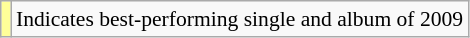<table class="wikitable plainrowheaders" style="font-size:90%;">
<tr>
<td style="background-color:#FFFF99"></td>
<td>Indicates best-performing single and album of 2009</td>
</tr>
</table>
